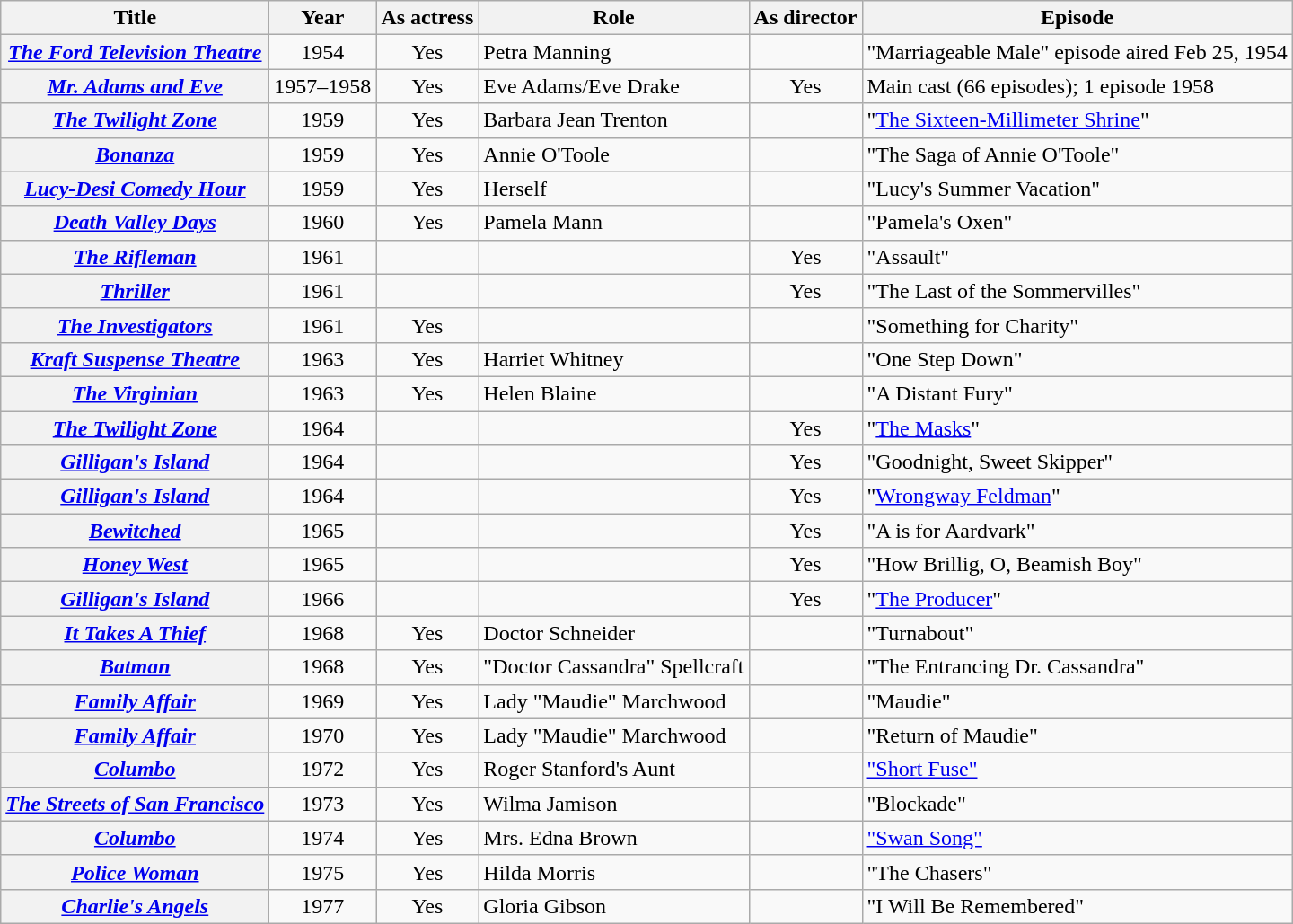<table class="wikitable plainrowheaders sortable">
<tr>
<th scope="col">Title</th>
<th scope="col">Year</th>
<th scope="col">As actress</th>
<th scope="col">Role</th>
<th scope="col">As director</th>
<th scope="col" class="unsortable">Episode</th>
</tr>
<tr>
<th scope="row"><em><a href='#'>The Ford Television Theatre</a></em></th>
<td Align=center>1954</td>
<td Align=center>Yes</td>
<td>Petra Manning</td>
<td></td>
<td>"Marriageable Male" episode aired Feb 25, 1954</td>
</tr>
<tr>
<th scope="row"><em><a href='#'>Mr. Adams and Eve</a></em></th>
<td Align=center>1957–1958</td>
<td Align=center>Yes</td>
<td>Eve Adams/Eve Drake</td>
<td Align=center>Yes</td>
<td>Main cast (66 episodes); 1 episode 1958</td>
</tr>
<tr>
<th scope="row"><em><a href='#'>The Twilight Zone</a></em></th>
<td Align=center>1959</td>
<td Align=center>Yes</td>
<td>Barbara Jean Trenton</td>
<td></td>
<td>"<a href='#'>The Sixteen-Millimeter Shrine</a>"</td>
</tr>
<tr>
<th scope="row"><em><a href='#'>Bonanza</a></em></th>
<td Align=center>1959</td>
<td Align=center>Yes</td>
<td>Annie O'Toole</td>
<td></td>
<td>"The Saga of Annie O'Toole"</td>
</tr>
<tr>
<th scope="row"><em><a href='#'>Lucy-Desi Comedy Hour</a></em></th>
<td Align=center>1959</td>
<td Align=center>Yes</td>
<td>Herself</td>
<td></td>
<td>"Lucy's Summer Vacation"</td>
</tr>
<tr>
<th scope="row"><em><a href='#'>Death Valley Days</a></em></th>
<td Align=center>1960</td>
<td Align=center>Yes</td>
<td>Pamela Mann</td>
<td></td>
<td>"Pamela's Oxen"</td>
</tr>
<tr>
<th scope="row"><em><a href='#'>The Rifleman</a></em></th>
<td Align=center>1961</td>
<td></td>
<td></td>
<td Align=center>Yes</td>
<td>"Assault"</td>
</tr>
<tr>
<th scope="row"><em><a href='#'>Thriller</a></em></th>
<td Align=center>1961</td>
<td></td>
<td></td>
<td Align=center>Yes</td>
<td>"The Last of the Sommervilles"</td>
</tr>
<tr>
<th scope="row"><em><a href='#'>The Investigators</a></em></th>
<td Align=center>1961</td>
<td Align=center>Yes</td>
<td></td>
<td></td>
<td>"Something for Charity"</td>
</tr>
<tr>
<th scope="row"><em><a href='#'>Kraft Suspense Theatre</a></em></th>
<td Align=center>1963</td>
<td Align=center>Yes</td>
<td>Harriet Whitney</td>
<td></td>
<td>"One Step Down"</td>
</tr>
<tr>
<th scope="row"><em><a href='#'>The Virginian</a></em></th>
<td Align=center>1963</td>
<td Align=center>Yes</td>
<td>Helen Blaine</td>
<td></td>
<td>"A Distant Fury"</td>
</tr>
<tr>
<th scope="row"><em><a href='#'>The Twilight Zone</a></em></th>
<td Align=center>1964</td>
<td></td>
<td></td>
<td Align=center>Yes</td>
<td>"<a href='#'>The Masks</a>"</td>
</tr>
<tr>
<th scope="row"><em><a href='#'>Gilligan's Island</a></em></th>
<td Align=center>1964</td>
<td></td>
<td></td>
<td Align=center>Yes</td>
<td>"Goodnight, Sweet Skipper"</td>
</tr>
<tr>
<th scope="row"><em><a href='#'>Gilligan's Island</a></em></th>
<td Align=center>1964</td>
<td></td>
<td></td>
<td Align=center>Yes</td>
<td>"<a href='#'>Wrongway Feldman</a>"</td>
</tr>
<tr>
<th scope="row"><em><a href='#'>Bewitched</a></em></th>
<td Align=center>1965</td>
<td></td>
<td></td>
<td Align=center>Yes</td>
<td>"A is for Aardvark"</td>
</tr>
<tr>
<th scope="row"><em><a href='#'>Honey West</a></em></th>
<td Align=center>1965</td>
<td></td>
<td></td>
<td Align=center>Yes</td>
<td>"How Brillig, O, Beamish Boy"</td>
</tr>
<tr>
<th scope="row"><em><a href='#'>Gilligan's Island</a></em></th>
<td Align=center>1966</td>
<td></td>
<td></td>
<td Align=center>Yes</td>
<td>"<a href='#'>The Producer</a>"</td>
</tr>
<tr>
<th scope="row"><em><a href='#'>It Takes A Thief</a></em></th>
<td Align=center>1968</td>
<td Align=center>Yes</td>
<td>Doctor Schneider</td>
<td></td>
<td>"Turnabout"</td>
</tr>
<tr>
<th scope="row"><em><a href='#'>Batman</a></em></th>
<td Align=center>1968</td>
<td Align=center>Yes</td>
<td>"Doctor Cassandra" Spellcraft</td>
<td></td>
<td>"The Entrancing Dr. Cassandra"</td>
</tr>
<tr>
<th scope="row"><em><a href='#'>Family Affair</a></em></th>
<td Align=center>1969</td>
<td Align=center>Yes</td>
<td>Lady "Maudie" Marchwood</td>
<td></td>
<td>"Maudie"</td>
</tr>
<tr>
<th Scope="row"><em><a href='#'>Family Affair</a></em></th>
<td Align=center>1970</td>
<td Align=center>Yes</td>
<td>Lady "Maudie" Marchwood</td>
<td></td>
<td>"Return of Maudie"</td>
</tr>
<tr>
<th scope="row"><em><a href='#'>Columbo</a></em></th>
<td Align=center>1972</td>
<td Align=center>Yes</td>
<td>Roger Stanford's Aunt</td>
<td></td>
<td><a href='#'>"Short Fuse"</a></td>
</tr>
<tr>
<th scope="row"><em><a href='#'>The Streets of San Francisco</a></em></th>
<td Align=center>1973</td>
<td Align=center>Yes</td>
<td>Wilma Jamison</td>
<td></td>
<td>"Blockade"</td>
</tr>
<tr>
<th scope="row"><em><a href='#'>Columbo</a></em></th>
<td Align=center>1974</td>
<td Align=center>Yes</td>
<td>Mrs. Edna Brown</td>
<td></td>
<td><a href='#'>"Swan Song"</a></td>
</tr>
<tr>
<th scope="row"><em><a href='#'>Police Woman</a></em></th>
<td Align=center>1975</td>
<td Align=center>Yes</td>
<td>Hilda Morris</td>
<td></td>
<td>"The Chasers"</td>
</tr>
<tr>
<th scope="row"><em><a href='#'>Charlie's Angels</a></em></th>
<td Align=center>1977</td>
<td Align=center>Yes</td>
<td>Gloria Gibson</td>
<td></td>
<td>"I Will Be Remembered"</td>
</tr>
</table>
